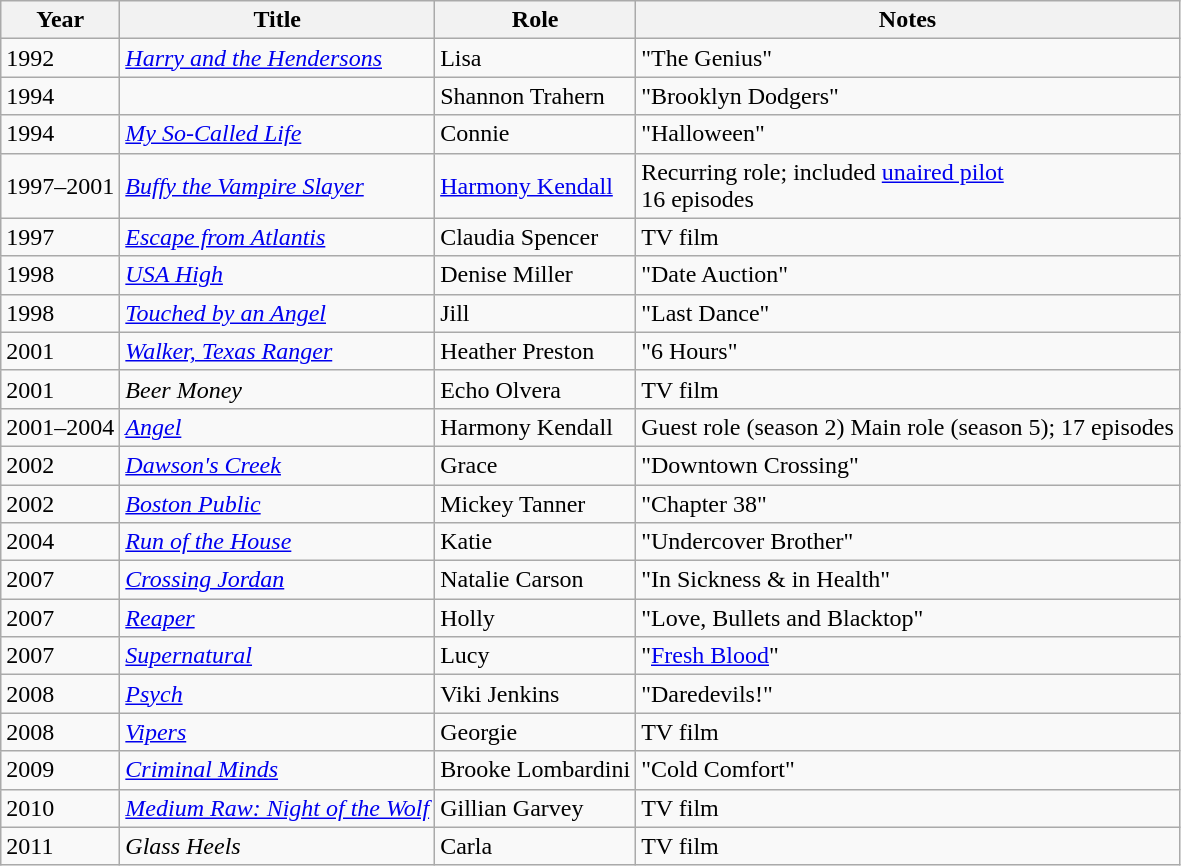<table class="wikitable sortable">
<tr>
<th>Year</th>
<th>Title</th>
<th>Role</th>
<th class="unsortable">Notes</th>
</tr>
<tr>
<td>1992</td>
<td><em><a href='#'>Harry and the Hendersons</a></em></td>
<td>Lisa</td>
<td>"The Genius"</td>
</tr>
<tr>
<td>1994</td>
<td><em></em></td>
<td>Shannon Trahern</td>
<td>"Brooklyn Dodgers"</td>
</tr>
<tr>
<td>1994</td>
<td><em><a href='#'>My So-Called Life</a></em></td>
<td>Connie</td>
<td>"Halloween"</td>
</tr>
<tr>
<td>1997–2001</td>
<td><em><a href='#'>Buffy the Vampire Slayer</a></em></td>
<td><a href='#'>Harmony Kendall</a></td>
<td>Recurring role; included <a href='#'>unaired pilot</a><br> 16 episodes</td>
</tr>
<tr>
<td>1997</td>
<td><em><a href='#'>Escape from Atlantis</a></em></td>
<td>Claudia Spencer</td>
<td>TV film</td>
</tr>
<tr>
<td>1998</td>
<td><em><a href='#'>USA High</a></em></td>
<td>Denise Miller</td>
<td>"Date Auction"</td>
</tr>
<tr>
<td>1998</td>
<td><em><a href='#'>Touched by an Angel</a></em></td>
<td>Jill</td>
<td>"Last Dance"</td>
</tr>
<tr>
<td>2001</td>
<td><em><a href='#'>Walker, Texas Ranger</a></em></td>
<td>Heather Preston</td>
<td>"6 Hours"</td>
</tr>
<tr>
<td>2001</td>
<td><em>Beer Money</em></td>
<td>Echo Olvera</td>
<td>TV film</td>
</tr>
<tr>
<td>2001–2004</td>
<td><em><a href='#'>Angel</a></em></td>
<td>Harmony Kendall</td>
<td>Guest role (season 2) Main role (season 5); 17 episodes</td>
</tr>
<tr>
<td>2002</td>
<td><em><a href='#'>Dawson's Creek</a></em></td>
<td>Grace</td>
<td>"Downtown Crossing"</td>
</tr>
<tr>
<td>2002</td>
<td><em><a href='#'>Boston Public</a></em></td>
<td>Mickey Tanner</td>
<td>"Chapter 38"</td>
</tr>
<tr>
<td>2004</td>
<td><em><a href='#'>Run of the House</a></em></td>
<td>Katie</td>
<td>"Undercover Brother"</td>
</tr>
<tr>
<td>2007</td>
<td><em><a href='#'>Crossing Jordan</a></em></td>
<td>Natalie Carson</td>
<td>"In Sickness & in Health"</td>
</tr>
<tr>
<td>2007</td>
<td><em><a href='#'>Reaper</a></em></td>
<td>Holly</td>
<td>"Love, Bullets and Blacktop"</td>
</tr>
<tr>
<td>2007</td>
<td><em><a href='#'>Supernatural</a></em></td>
<td>Lucy</td>
<td>"<a href='#'>Fresh Blood</a>"</td>
</tr>
<tr>
<td>2008</td>
<td><em><a href='#'>Psych</a></em></td>
<td>Viki Jenkins</td>
<td>"Daredevils!"</td>
</tr>
<tr>
<td>2008</td>
<td><em><a href='#'>Vipers</a></em></td>
<td>Georgie</td>
<td>TV film</td>
</tr>
<tr>
<td>2009</td>
<td><em><a href='#'>Criminal Minds</a></em></td>
<td>Brooke Lombardini</td>
<td>"Cold Comfort"</td>
</tr>
<tr>
<td>2010</td>
<td><em><a href='#'>Medium Raw: Night of the Wolf</a></em></td>
<td>Gillian Garvey</td>
<td>TV film</td>
</tr>
<tr>
<td>2011</td>
<td><em>Glass Heels</em></td>
<td>Carla</td>
<td>TV film</td>
</tr>
</table>
